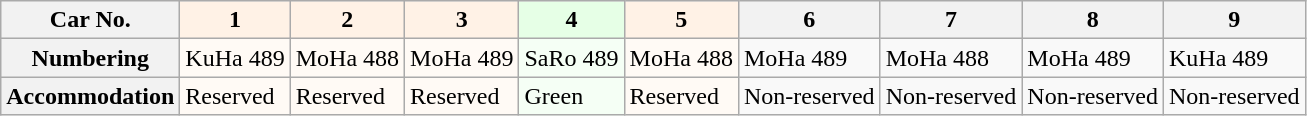<table class="wikitable">
<tr>
<th>Car No.</th>
<th style="background: #FFF2E6">1</th>
<th style="background: #FFF2E6">2</th>
<th style="background: #FFF2E6">3</th>
<th style="background: #E6FFE6">4</th>
<th style="background: #FFF2E6">5</th>
<th>6</th>
<th>7</th>
<th>8</th>
<th>9</th>
</tr>
<tr>
<th>Numbering</th>
<td style="background: #FFFAF5">KuHa 489</td>
<td style="background: #FFFAF5">MoHa 488</td>
<td style="background: #FFFAF5">MoHa 489</td>
<td style="background: #F5FFF5">SaRo 489</td>
<td style="background: #FFFAF5">MoHa 488</td>
<td>MoHa 489</td>
<td>MoHa 488</td>
<td>MoHa 489</td>
<td>KuHa 489</td>
</tr>
<tr>
<th>Accommodation</th>
<td style="background: #FFFAF5"> Reserved</td>
<td style="background: #FFFAF5"> Reserved</td>
<td style="background: #FFFAF5"> Reserved</td>
<td style="background: #F5FFF5"> Green</td>
<td style="background: #FFFAF5"> Reserved</td>
<td> Non-reserved</td>
<td> Non-reserved</td>
<td> Non-reserved</td>
<td> Non-reserved</td>
</tr>
</table>
